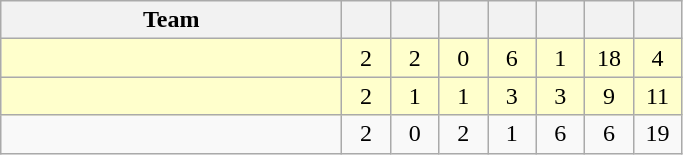<table class="wikitable" style="text-align:center;">
<tr>
<th width=220>Team</th>
<th width=25></th>
<th width=25></th>
<th width=25></th>
<th width=25></th>
<th width=25></th>
<th width=25></th>
<th width=25></th>
</tr>
<tr style="background:#ffffcc;">
<td style="text-align:left;"></td>
<td>2</td>
<td>2</td>
<td>0</td>
<td>6</td>
<td>1</td>
<td>18</td>
<td>4</td>
</tr>
<tr style="background:#ffffcc;">
<td style="text-align:left;"></td>
<td>2</td>
<td>1</td>
<td>1</td>
<td>3</td>
<td>3</td>
<td>9</td>
<td>11</td>
</tr>
<tr>
<td style="text-align:left;"></td>
<td>2</td>
<td>0</td>
<td>2</td>
<td>1</td>
<td>6</td>
<td>6</td>
<td>19</td>
</tr>
</table>
